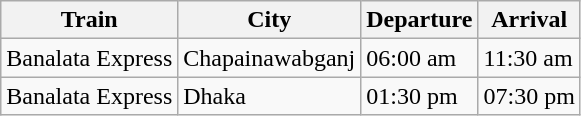<table class="wikitable sortable">
<tr>
<th>Train</th>
<th>City</th>
<th>Departure</th>
<th>Arrival</th>
</tr>
<tr>
<td>Banalata Express</td>
<td>Chapainawabganj</td>
<td>06:00 am</td>
<td>11:30 am</td>
</tr>
<tr>
<td>Banalata Express</td>
<td>Dhaka</td>
<td>01:30 pm</td>
<td>07:30 pm</td>
</tr>
</table>
